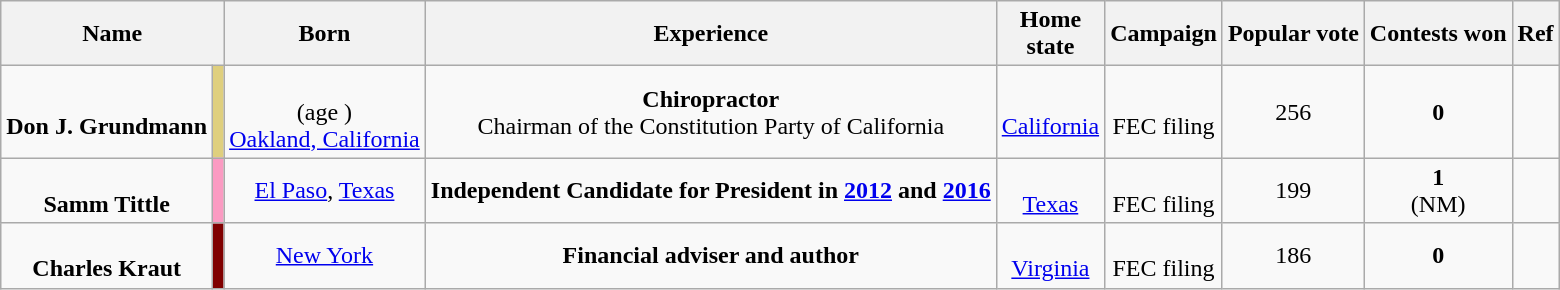<table class="wikitable sortable" style="text-align:center;">
<tr>
<th colspan="2">Name</th>
<th>Born</th>
<th class="unsortable">Experience</th>
<th>Home<br>state</th>
<th>Campaign <br> </th>
<th>Popular vote</th>
<th class="unsortable">Contests won</th>
<th class="unsortable">Ref</th>
</tr>
<tr>
<td><br><strong>Don J. Grundmann</strong></td>
<td style="background:#DFCF7E;"></td>
<td><br>(age )<br><a href='#'>Oakland, California</a></td>
<td><strong>Chiropractor</strong><br>Chairman of the Constitution Party of California</td>
<td><br><a href='#'>California</a></td>
<td><br>FEC filing</td>
<td data-sort-value="256">256</td>
<td><strong>0</strong></td>
<td></td>
</tr>
<tr>
<td><br><strong>Samm Tittle</strong></td>
<td style="background:#fb9bc2;"></td>
<td><a href='#'>El Paso</a>, <a href='#'>Texas</a></td>
<td><strong>Independent Candidate for President in <a href='#'>2012</a> and <a href='#'>2016</a></strong></td>
<td><br><a href='#'>Texas</a></td>
<td><br>FEC filing</td>
<td data-sort-value="1">199</td>
<td><strong>1</strong><br>(NM)</td>
<td></td>
</tr>
<tr>
<td><br><strong>Charles Kraut</strong></td>
<td style="background:#800000;"></td>
<td><a href='#'>New York</a></td>
<td><strong>Financial adviser and author</strong></td>
<td><br><a href='#'>Virginia</a></td>
<td><br>FEC filing</td>
<td data-sort-value="186">186</td>
<td><strong>0</strong></td>
<td></td>
</tr>
</table>
